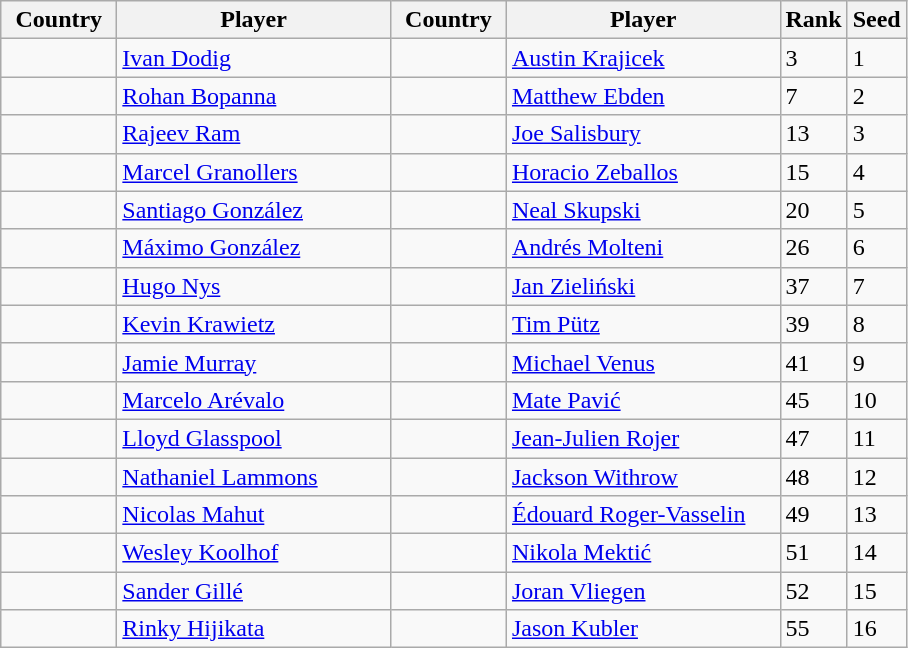<table class="sortable wikitable">
<tr>
<th width="70">Country</th>
<th width="175">Player</th>
<th width="70">Country</th>
<th width="175">Player</th>
<th>Rank</th>
<th>Seed</th>
</tr>
<tr>
<td></td>
<td><a href='#'>Ivan Dodig</a></td>
<td></td>
<td><a href='#'>Austin Krajicek</a></td>
<td>3</td>
<td>1</td>
</tr>
<tr>
<td></td>
<td><a href='#'>Rohan Bopanna</a></td>
<td></td>
<td><a href='#'>Matthew Ebden</a></td>
<td>7</td>
<td>2</td>
</tr>
<tr>
<td></td>
<td><a href='#'>Rajeev Ram</a></td>
<td></td>
<td><a href='#'>Joe Salisbury</a></td>
<td>13</td>
<td>3</td>
</tr>
<tr>
<td></td>
<td><a href='#'>Marcel Granollers</a></td>
<td></td>
<td><a href='#'>Horacio Zeballos</a></td>
<td>15</td>
<td>4</td>
</tr>
<tr>
<td></td>
<td><a href='#'>Santiago González</a></td>
<td></td>
<td><a href='#'>Neal Skupski</a></td>
<td>20</td>
<td>5</td>
</tr>
<tr>
<td></td>
<td><a href='#'>Máximo González</a></td>
<td></td>
<td><a href='#'>Andrés Molteni</a></td>
<td>26</td>
<td>6</td>
</tr>
<tr>
<td></td>
<td><a href='#'>Hugo Nys</a></td>
<td></td>
<td><a href='#'>Jan Zieliński</a></td>
<td>37</td>
<td>7</td>
</tr>
<tr>
<td></td>
<td><a href='#'>Kevin Krawietz</a></td>
<td></td>
<td><a href='#'>Tim Pütz</a></td>
<td>39</td>
<td>8</td>
</tr>
<tr>
<td></td>
<td><a href='#'>Jamie Murray</a></td>
<td></td>
<td><a href='#'>Michael Venus</a></td>
<td>41</td>
<td>9</td>
</tr>
<tr>
<td></td>
<td><a href='#'>Marcelo Arévalo</a></td>
<td></td>
<td><a href='#'>Mate Pavić</a></td>
<td>45</td>
<td>10</td>
</tr>
<tr>
<td></td>
<td><a href='#'>Lloyd Glasspool</a></td>
<td></td>
<td><a href='#'>Jean-Julien Rojer</a></td>
<td>47</td>
<td>11</td>
</tr>
<tr>
<td></td>
<td><a href='#'>Nathaniel Lammons</a></td>
<td></td>
<td><a href='#'>Jackson Withrow</a></td>
<td>48</td>
<td>12</td>
</tr>
<tr>
<td></td>
<td><a href='#'>Nicolas Mahut</a></td>
<td></td>
<td><a href='#'>Édouard Roger-Vasselin</a></td>
<td>49</td>
<td>13</td>
</tr>
<tr>
<td></td>
<td><a href='#'>Wesley Koolhof</a></td>
<td></td>
<td><a href='#'>Nikola Mektić</a></td>
<td>51</td>
<td>14</td>
</tr>
<tr>
<td></td>
<td><a href='#'>Sander Gillé</a></td>
<td></td>
<td><a href='#'>Joran Vliegen</a></td>
<td>52</td>
<td>15</td>
</tr>
<tr>
<td></td>
<td><a href='#'>Rinky Hijikata</a></td>
<td></td>
<td><a href='#'>Jason Kubler</a></td>
<td>55</td>
<td>16</td>
</tr>
</table>
